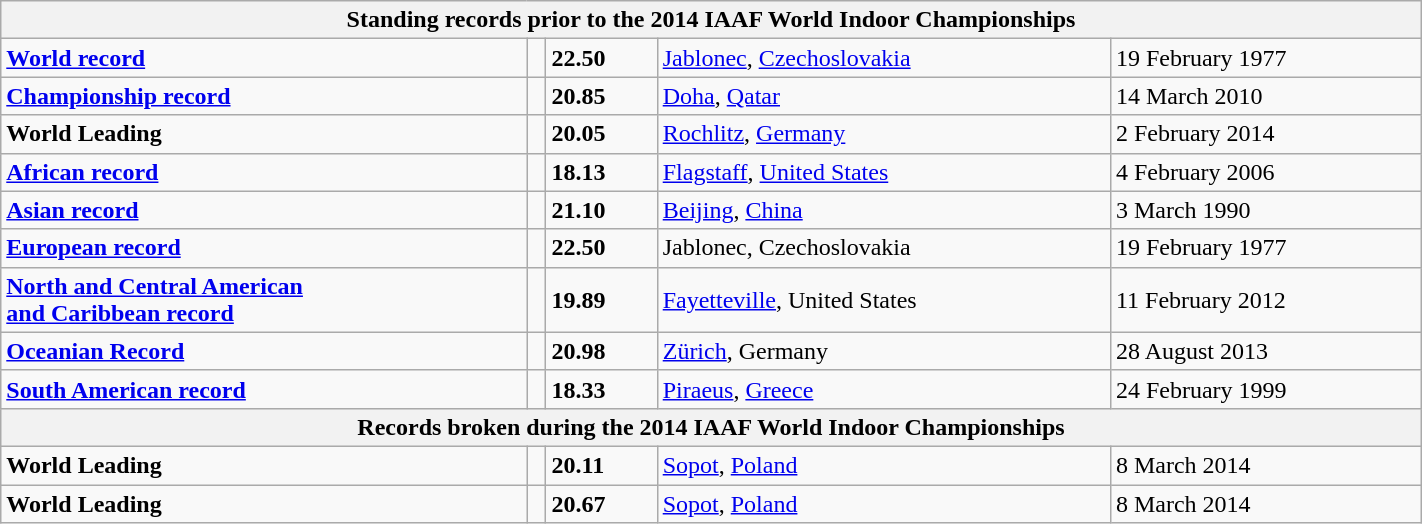<table class="wikitable" width=75%>
<tr>
<th colspan="5">Standing records prior to the 2014 IAAF World Indoor Championships</th>
</tr>
<tr>
<td><strong><a href='#'>World record</a></strong></td>
<td></td>
<td><strong>22.50</strong></td>
<td><a href='#'>Jablonec</a>, <a href='#'>Czechoslovakia</a></td>
<td>19 February 1977</td>
</tr>
<tr>
<td><strong><a href='#'>Championship record</a></strong></td>
<td></td>
<td><strong>20.85</strong></td>
<td><a href='#'>Doha</a>, <a href='#'>Qatar</a></td>
<td>14 March 2010</td>
</tr>
<tr>
<td><strong>World Leading</strong></td>
<td></td>
<td><strong>20.05</strong></td>
<td><a href='#'>Rochlitz</a>, <a href='#'>Germany</a></td>
<td>2 February 2014</td>
</tr>
<tr>
<td><strong><a href='#'>African record</a></strong></td>
<td></td>
<td><strong>18.13</strong></td>
<td><a href='#'>Flagstaff</a>, <a href='#'>United States</a></td>
<td>4 February 2006</td>
</tr>
<tr>
<td><strong><a href='#'>Asian record</a></strong></td>
<td></td>
<td><strong>21.10</strong></td>
<td><a href='#'>Beijing</a>, <a href='#'>China</a></td>
<td>3 March 1990</td>
</tr>
<tr>
<td><strong><a href='#'>European record</a></strong></td>
<td></td>
<td><strong>22.50</strong></td>
<td>Jablonec, Czechoslovakia</td>
<td>19 February 1977</td>
</tr>
<tr>
<td><strong><a href='#'>North and Central American <br>and Caribbean record</a></strong></td>
<td></td>
<td><strong>19.89</strong></td>
<td><a href='#'>Fayetteville</a>, United States</td>
<td>11 February 2012</td>
</tr>
<tr>
<td><strong><a href='#'>Oceanian Record</a></strong></td>
<td></td>
<td><strong>20.98</strong></td>
<td><a href='#'>Zürich</a>, Germany</td>
<td>28 August 2013</td>
</tr>
<tr>
<td><strong><a href='#'>South American record</a></strong></td>
<td></td>
<td><strong>18.33</strong></td>
<td><a href='#'>Piraeus</a>, <a href='#'>Greece</a></td>
<td>24 February 1999</td>
</tr>
<tr>
<th colspan="5">Records broken during the 2014 IAAF World Indoor Championships</th>
</tr>
<tr>
<td><strong>World Leading</strong></td>
<td></td>
<td><strong>20.11</strong></td>
<td><a href='#'>Sopot</a>, <a href='#'>Poland</a></td>
<td>8 March 2014</td>
</tr>
<tr>
<td><strong>World Leading</strong></td>
<td></td>
<td><strong>20.67</strong></td>
<td><a href='#'>Sopot</a>, <a href='#'>Poland</a></td>
<td>8 March 2014</td>
</tr>
</table>
